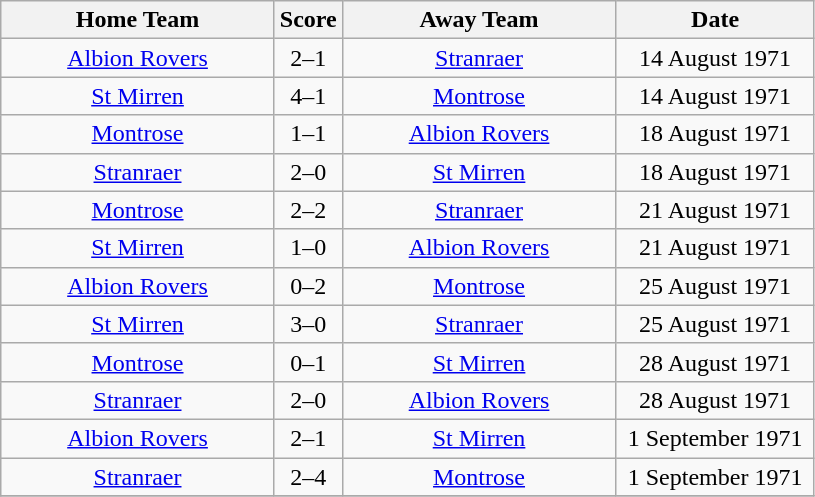<table class="wikitable" style="text-align:center;">
<tr>
<th width=175>Home Team</th>
<th width=20>Score</th>
<th width=175>Away Team</th>
<th width= 125>Date</th>
</tr>
<tr>
<td><a href='#'>Albion Rovers</a></td>
<td>2–1</td>
<td><a href='#'>Stranraer</a></td>
<td>14 August 1971</td>
</tr>
<tr>
<td><a href='#'>St Mirren</a></td>
<td>4–1</td>
<td><a href='#'>Montrose</a></td>
<td>14 August 1971</td>
</tr>
<tr>
<td><a href='#'>Montrose</a></td>
<td>1–1</td>
<td><a href='#'>Albion Rovers</a></td>
<td>18 August 1971</td>
</tr>
<tr>
<td><a href='#'>Stranraer</a></td>
<td>2–0</td>
<td><a href='#'>St Mirren</a></td>
<td>18 August 1971</td>
</tr>
<tr>
<td><a href='#'>Montrose</a></td>
<td>2–2</td>
<td><a href='#'>Stranraer</a></td>
<td>21 August 1971</td>
</tr>
<tr>
<td><a href='#'>St Mirren</a></td>
<td>1–0</td>
<td><a href='#'>Albion Rovers</a></td>
<td>21 August 1971</td>
</tr>
<tr>
<td><a href='#'>Albion Rovers</a></td>
<td>0–2</td>
<td><a href='#'>Montrose</a></td>
<td>25 August 1971</td>
</tr>
<tr>
<td><a href='#'>St Mirren</a></td>
<td>3–0</td>
<td><a href='#'>Stranraer</a></td>
<td>25 August 1971</td>
</tr>
<tr>
<td><a href='#'>Montrose</a></td>
<td>0–1</td>
<td><a href='#'>St Mirren</a></td>
<td>28 August 1971</td>
</tr>
<tr>
<td><a href='#'>Stranraer</a></td>
<td>2–0</td>
<td><a href='#'>Albion Rovers</a></td>
<td>28 August 1971</td>
</tr>
<tr>
<td><a href='#'>Albion Rovers</a></td>
<td>2–1</td>
<td><a href='#'>St Mirren</a></td>
<td>1 September 1971</td>
</tr>
<tr>
<td><a href='#'>Stranraer</a></td>
<td>2–4</td>
<td><a href='#'>Montrose</a></td>
<td>1 September 1971</td>
</tr>
<tr>
</tr>
</table>
